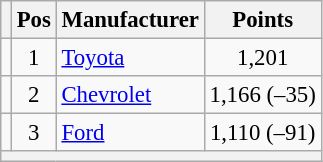<table class="wikitable" style="font-size: 95%;">
<tr>
<th></th>
<th>Pos</th>
<th>Manufacturer</th>
<th>Points</th>
</tr>
<tr>
<td align="left"></td>
<td style="text-align:center;">1</td>
<td><a href='#'>Toyota</a></td>
<td style="text-align:center;">1,201</td>
</tr>
<tr>
<td align="left"></td>
<td style="text-align:center;">2</td>
<td><a href='#'>Chevrolet</a></td>
<td style="text-align:center;">1,166 (–35)</td>
</tr>
<tr>
<td align="left"></td>
<td style="text-align:center;">3</td>
<td><a href='#'>Ford</a></td>
<td style="text-align:center;">1,110 (–91)</td>
</tr>
<tr class="sortbottom">
<th colspan="9"></th>
</tr>
</table>
